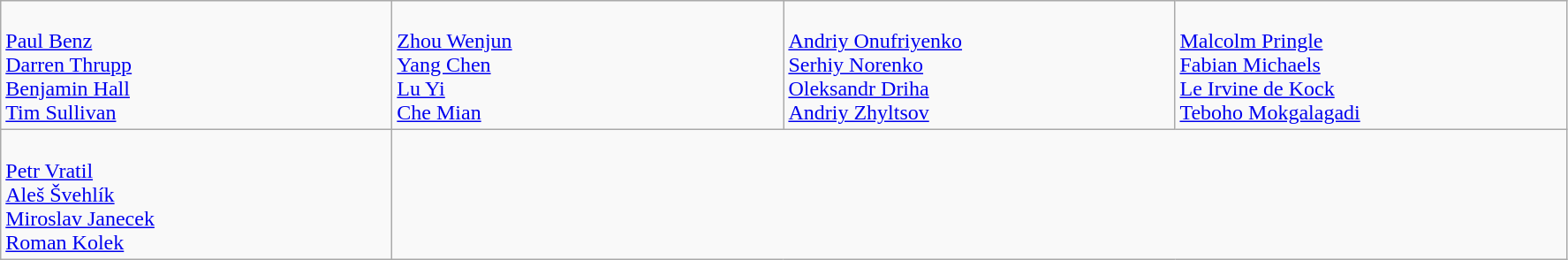<table class="wikitable">
<tr>
<td style="vertical-align:top; width:18em"><br><a href='#'>Paul Benz</a><br><a href='#'>Darren Thrupp</a><br><a href='#'>Benjamin Hall</a><br><a href='#'>Tim Sullivan</a></td>
<td style="vertical-align:top; width:18em"><br><a href='#'>Zhou Wenjun</a><br><a href='#'>Yang Chen</a><br><a href='#'>Lu Yi</a><br><a href='#'>Che Mian</a></td>
<td style="vertical-align:top; width:18em"><br><a href='#'>Andriy Onufriyenko</a><br><a href='#'>Serhiy Norenko</a><br><a href='#'>Oleksandr Driha</a><br><a href='#'>Andriy Zhyltsov</a></td>
<td style="vertical-align:top; width:18em"><br><a href='#'>Malcolm Pringle</a><br><a href='#'>Fabian Michaels</a><br><a href='#'>Le Irvine de Kock</a><br><a href='#'>Teboho Mokgalagadi</a></td>
</tr>
<tr>
<td style="vertical-align:top; width:18em"><br><a href='#'>Petr Vratil</a><br><a href='#'>Aleš Švehlík</a><br><a href='#'>Miroslav Janecek</a><br><a href='#'>Roman Kolek</a></td>
</tr>
</table>
